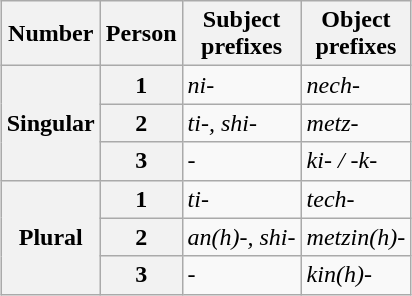<table class="wikitable" style="margin: 1em auto 1em auto">
<tr>
<th align="center">Number</th>
<th align="center">Person</th>
<th align="center">Subject<br>prefixes</th>
<th align="center">Object<br>prefixes</th>
</tr>
<tr>
<th rowspan=3>Singular</th>
<th>1</th>
<td><em>ni-</em></td>
<td><em>nech-</em></td>
</tr>
<tr>
<th>2</th>
<td><em>ti-, shi-</em></td>
<td><em>metz-</em></td>
</tr>
<tr>
<th>3</th>
<td><em>-</em></td>
<td><em>ki- / -k-</em></td>
</tr>
<tr>
<th rowspan=3>Plural</th>
<th>1</th>
<td><em>ti-</em></td>
<td><em>tech-</em></td>
</tr>
<tr>
<th>2</th>
<td><em>an(h)-, shi-</em></td>
<td><em>metzin(h)-</em></td>
</tr>
<tr>
<th>3</th>
<td><em>-</em></td>
<td><em>kin(h)-</em></td>
</tr>
</table>
